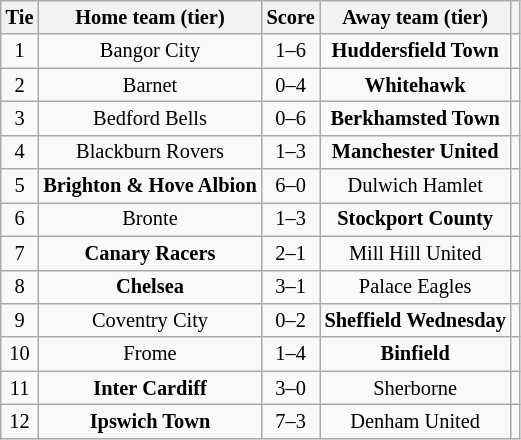<table class="wikitable" style="text-align:center; font-size:85%">
<tr>
<th>Tie</th>
<th>Home team (tier)</th>
<th>Score</th>
<th>Away team (tier)</th>
<th></th>
</tr>
<tr>
<td align="center">1</td>
<td>Bangor City</td>
<td align="center">1–6</td>
<td><strong>Huddersfield Town</strong></td>
<td></td>
</tr>
<tr>
<td align="center">2</td>
<td>Barnet</td>
<td align="center">0–4</td>
<td><strong>Whitehawk</strong></td>
<td></td>
</tr>
<tr>
<td align="center">3</td>
<td>Bedford Bells</td>
<td align="center">0–6</td>
<td><strong>Berkhamsted Town</strong></td>
<td></td>
</tr>
<tr>
<td align="center">4</td>
<td>Blackburn Rovers</td>
<td align="center">1–3</td>
<td><strong>Manchester United</strong></td>
<td></td>
</tr>
<tr>
<td align="center">5</td>
<td><strong>Brighton & Hove Albion</strong></td>
<td align="center">6–0</td>
<td>Dulwich Hamlet</td>
<td></td>
</tr>
<tr>
<td align="center">6</td>
<td>Bronte</td>
<td align="center">1–3</td>
<td><strong>Stockport County</strong></td>
<td></td>
</tr>
<tr>
<td align="center">7</td>
<td><strong>Canary Racers</strong></td>
<td align="center">2–1</td>
<td>Mill Hill United</td>
<td></td>
</tr>
<tr>
<td align="center">8</td>
<td><strong>Chelsea</strong></td>
<td align="center">3–1</td>
<td>Palace Eagles</td>
<td></td>
</tr>
<tr>
<td align="center">9</td>
<td>Coventry City</td>
<td align="center">0–2</td>
<td><strong>Sheffield Wednesday</strong></td>
<td></td>
</tr>
<tr>
<td align="center">10</td>
<td>Frome</td>
<td align="center">1–4</td>
<td><strong>Binfield</strong></td>
<td></td>
</tr>
<tr>
<td align="center">11</td>
<td><strong>Inter Cardiff</strong></td>
<td align="center">3–0</td>
<td>Sherborne</td>
<td></td>
</tr>
<tr>
<td align="center">12</td>
<td><strong>Ipswich Town</strong></td>
<td align="center">7–3</td>
<td>Denham United</td>
<td></td>
</tr>
</table>
